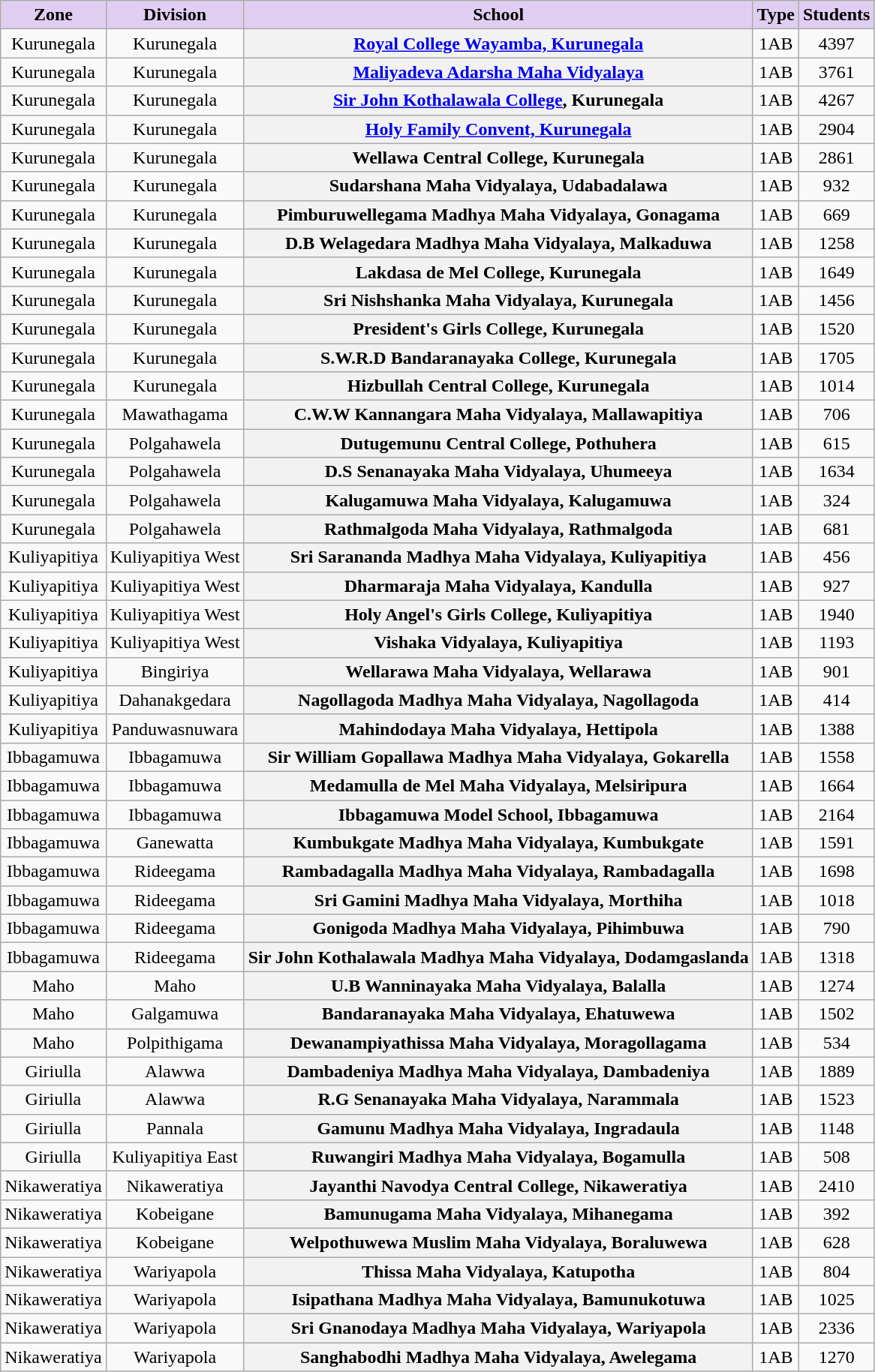<table class="wikitable sortable" style="text-align:center; font-size:100%">
<tr valign=bottom>
<th style="background-color:#E0CEF2;">Zone</th>
<th style="background-color:#E0CEF2;">Division</th>
<th style="background-color:#E0CEF2;">School</th>
<th style="background-color:#E0CEF2;">Type</th>
<th style="background-color:#E0CEF2;">Students</th>
</tr>
<tr>
<td>Kurunegala</td>
<td>Kurunegala</td>
<th><a href='#'>Royal College Wayamba, Kurunegala</a></th>
<td>1AB</td>
<td>4397</td>
</tr>
<tr>
<td>Kurunegala</td>
<td>Kurunegala</td>
<th><a href='#'>Maliyadeva Adarsha Maha Vidyalaya</a></th>
<td>1AB</td>
<td>3761</td>
</tr>
<tr>
<td>Kurunegala</td>
<td>Kurunegala</td>
<th><a href='#'>Sir John Kothalawala College</a>, Kurunegala</th>
<td>1AB</td>
<td>4267</td>
</tr>
<tr>
<td>Kurunegala</td>
<td>Kurunegala</td>
<th><a href='#'>Holy Family Convent, Kurunegala</a></th>
<td>1AB</td>
<td>2904</td>
</tr>
<tr>
<td>Kurunegala</td>
<td>Kurunegala</td>
<th>Wellawa Central College, Kurunegala</th>
<td>1AB</td>
<td>2861</td>
</tr>
<tr>
<td>Kurunegala</td>
<td>Kurunegala</td>
<th>Sudarshana Maha Vidyalaya, Udabadalawa</th>
<td>1AB</td>
<td>932</td>
</tr>
<tr>
<td>Kurunegala</td>
<td>Kurunegala</td>
<th>Pimburuwellegama Madhya Maha Vidyalaya, Gonagama</th>
<td>1AB</td>
<td>669</td>
</tr>
<tr>
<td>Kurunegala</td>
<td>Kurunegala</td>
<th>D.B Welagedara Madhya Maha Vidyalaya, Malkaduwa</th>
<td>1AB</td>
<td>1258</td>
</tr>
<tr>
<td>Kurunegala</td>
<td>Kurunegala</td>
<th>Lakdasa de Mel College, Kurunegala</th>
<td>1AB</td>
<td>1649</td>
</tr>
<tr>
<td>Kurunegala</td>
<td>Kurunegala</td>
<th>Sri Nishshanka Maha Vidyalaya, Kurunegala</th>
<td>1AB</td>
<td>1456</td>
</tr>
<tr>
<td>Kurunegala</td>
<td>Kurunegala</td>
<th>President's Girls College, Kurunegala</th>
<td>1AB</td>
<td>1520</td>
</tr>
<tr>
<td>Kurunegala</td>
<td>Kurunegala</td>
<th>S.W.R.D Bandaranayaka College, Kurunegala</th>
<td>1AB</td>
<td>1705</td>
</tr>
<tr>
<td>Kurunegala</td>
<td>Kurunegala</td>
<th>Hizbullah Central College, Kurunegala</th>
<td>1AB</td>
<td>1014</td>
</tr>
<tr>
<td>Kurunegala</td>
<td>Mawathagama</td>
<th>C.W.W Kannangara Maha Vidyalaya, Mallawapitiya</th>
<td>1AB</td>
<td>706</td>
</tr>
<tr>
<td>Kurunegala</td>
<td>Polgahawela</td>
<th>Dutugemunu Central College, Pothuhera</th>
<td>1AB</td>
<td>615</td>
</tr>
<tr>
<td>Kurunegala</td>
<td>Polgahawela</td>
<th>D.S Senanayaka Maha Vidyalaya, Uhumeeya</th>
<td>1AB</td>
<td>1634</td>
</tr>
<tr>
<td>Kurunegala</td>
<td>Polgahawela</td>
<th>Kalugamuwa Maha Vidyalaya, Kalugamuwa</th>
<td>1AB</td>
<td>324</td>
</tr>
<tr>
<td>Kurunegala</td>
<td>Polgahawela</td>
<th>Rathmalgoda Maha Vidyalaya, Rathmalgoda</th>
<td>1AB</td>
<td>681</td>
</tr>
<tr>
<td>Kuliyapitiya</td>
<td>Kuliyapitiya West</td>
<th>Sri Sarananda Madhya Maha Vidyalaya, Kuliyapitiya</th>
<td>1AB</td>
<td>456</td>
</tr>
<tr>
<td>Kuliyapitiya</td>
<td>Kuliyapitiya West</td>
<th>Dharmaraja Maha Vidyalaya, Kandulla</th>
<td>1AB</td>
<td>927</td>
</tr>
<tr>
<td>Kuliyapitiya</td>
<td>Kuliyapitiya West</td>
<th>Holy Angel's Girls College, Kuliyapitiya</th>
<td>1AB</td>
<td>1940</td>
</tr>
<tr>
<td>Kuliyapitiya</td>
<td>Kuliyapitiya West</td>
<th>Vishaka Vidyalaya, Kuliyapitiya</th>
<td>1AB</td>
<td>1193</td>
</tr>
<tr>
<td>Kuliyapitiya</td>
<td>Bingiriya</td>
<th>Wellarawa Maha Vidyalaya, Wellarawa</th>
<td>1AB</td>
<td>901</td>
</tr>
<tr>
<td>Kuliyapitiya</td>
<td>Dahanakgedara</td>
<th>Nagollagoda Madhya Maha Vidyalaya, Nagollagoda</th>
<td>1AB</td>
<td>414</td>
</tr>
<tr>
<td>Kuliyapitiya</td>
<td>Panduwasnuwara</td>
<th>Mahindodaya Maha Vidyalaya, Hettipola</th>
<td>1AB</td>
<td>1388</td>
</tr>
<tr>
<td>Ibbagamuwa</td>
<td>Ibbagamuwa</td>
<th>Sir William Gopallawa Madhya Maha Vidyalaya, Gokarella</th>
<td>1AB</td>
<td>1558</td>
</tr>
<tr>
<td>Ibbagamuwa</td>
<td>Ibbagamuwa</td>
<th>Medamulla de Mel Maha Vidyalaya, Melsiripura</th>
<td>1AB</td>
<td>1664</td>
</tr>
<tr>
<td>Ibbagamuwa</td>
<td>Ibbagamuwa</td>
<th>Ibbagamuwa Model School, Ibbagamuwa</th>
<td>1AB</td>
<td>2164</td>
</tr>
<tr>
<td>Ibbagamuwa</td>
<td>Ganewatta</td>
<th>Kumbukgate Madhya Maha Vidyalaya, Kumbukgate</th>
<td>1AB</td>
<td>1591</td>
</tr>
<tr>
<td>Ibbagamuwa</td>
<td>Rideegama</td>
<th>Rambadagalla Madhya Maha Vidyalaya, Rambadagalla</th>
<td>1AB</td>
<td>1698</td>
</tr>
<tr>
<td>Ibbagamuwa</td>
<td>Rideegama</td>
<th>Sri Gamini Madhya Maha Vidyalaya, Morthiha</th>
<td>1AB</td>
<td>1018</td>
</tr>
<tr>
<td>Ibbagamuwa</td>
<td>Rideegama</td>
<th>Gonigoda Madhya Maha Vidyalaya, Pihimbuwa</th>
<td>1AB</td>
<td>790</td>
</tr>
<tr>
<td>Ibbagamuwa</td>
<td>Rideegama</td>
<th>Sir John Kothalawala Madhya Maha Vidyalaya, Dodamgaslanda</th>
<td>1AB</td>
<td>1318</td>
</tr>
<tr>
<td>Maho</td>
<td>Maho</td>
<th>U.B Wanninayaka Maha Vidyalaya, Balalla</th>
<td>1AB</td>
<td>1274</td>
</tr>
<tr>
<td>Maho</td>
<td>Galgamuwa</td>
<th>Bandaranayaka Maha Vidyalaya, Ehatuwewa</th>
<td>1AB</td>
<td>1502</td>
</tr>
<tr>
<td>Maho</td>
<td>Polpithigama</td>
<th>Dewanampiyathissa Maha Vidyalaya, Moragollagama</th>
<td>1AB</td>
<td>534</td>
</tr>
<tr>
<td>Giriulla</td>
<td>Alawwa</td>
<th>Dambadeniya Madhya Maha Vidyalaya, Dambadeniya</th>
<td>1AB</td>
<td>1889</td>
</tr>
<tr>
<td>Giriulla</td>
<td>Alawwa</td>
<th>R.G Senanayaka Maha Vidyalaya, Narammala</th>
<td>1AB</td>
<td>1523</td>
</tr>
<tr>
<td>Giriulla</td>
<td>Pannala</td>
<th>Gamunu Madhya Maha Vidyalaya, Ingradaula</th>
<td>1AB</td>
<td>1148</td>
</tr>
<tr>
<td>Giriulla</td>
<td>Kuliyapitiya East</td>
<th>Ruwangiri Madhya Maha Vidyalaya, Bogamulla</th>
<td>1AB</td>
<td>508</td>
</tr>
<tr>
<td>Nikaweratiya</td>
<td>Nikaweratiya</td>
<th>Jayanthi Navodya Central College, Nikaweratiya</th>
<td>1AB</td>
<td>2410</td>
</tr>
<tr>
<td>Nikaweratiya</td>
<td>Kobeigane</td>
<th>Bamunugama Maha Vidyalaya, Mihanegama</th>
<td>1AB</td>
<td>392</td>
</tr>
<tr>
<td>Nikaweratiya</td>
<td>Kobeigane</td>
<th>Welpothuwewa Muslim Maha Vidyalaya, Boraluwewa</th>
<td>1AB</td>
<td>628</td>
</tr>
<tr>
<td>Nikaweratiya</td>
<td>Wariyapola</td>
<th>Thissa Maha Vidyalaya, Katupotha</th>
<td>1AB</td>
<td>804</td>
</tr>
<tr>
<td>Nikaweratiya</td>
<td>Wariyapola</td>
<th>Isipathana Madhya Maha Vidyalaya, Bamunukotuwa</th>
<td>1AB</td>
<td>1025</td>
</tr>
<tr>
<td>Nikaweratiya</td>
<td>Wariyapola</td>
<th>Sri Gnanodaya Madhya Maha Vidyalaya, Wariyapola</th>
<td>1AB</td>
<td>2336</td>
</tr>
<tr>
<td>Nikaweratiya</td>
<td>Wariyapola</td>
<th>Sanghabodhi Madhya Maha Vidyalaya, Awelegama</th>
<td>1AB</td>
<td>1270</td>
</tr>
</table>
